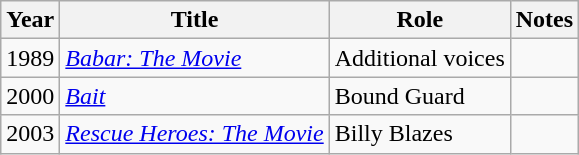<table class="wikitable sortable">
<tr>
<th>Year</th>
<th>Title</th>
<th>Role</th>
<th class="unsortable">Notes</th>
</tr>
<tr>
<td>1989</td>
<td><em><a href='#'>Babar: The Movie</a></em></td>
<td>Additional voices</td>
<td></td>
</tr>
<tr>
<td>2000</td>
<td><em><a href='#'>Bait</a></em></td>
<td>Bound Guard</td>
<td></td>
</tr>
<tr>
<td>2003</td>
<td><em><a href='#'>Rescue Heroes: The Movie</a></em></td>
<td>Billy Blazes</td>
<td></td>
</tr>
</table>
